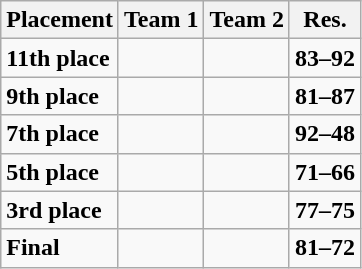<table class="wikitable">
<tr>
<th><strong>Placement</strong></th>
<th><strong>Team 1</strong></th>
<th><strong>Team 2</strong></th>
<th><strong>Res.</strong></th>
</tr>
<tr>
<td><strong>11th place</strong></td>
<td></td>
<td></td>
<td><strong>83–92</strong></td>
</tr>
<tr>
<td><strong>9th place</strong></td>
<td></td>
<td></td>
<td><strong>81–87</strong></td>
</tr>
<tr>
<td><strong>7th place</strong></td>
<td></td>
<td></td>
<td><strong>92–48</strong></td>
</tr>
<tr>
<td><strong>5th place</strong></td>
<td></td>
<td></td>
<td><strong>71–66</strong></td>
</tr>
<tr>
<td><strong>3rd place</strong></td>
<td></td>
<td></td>
<td><strong>77–75</strong></td>
</tr>
<tr>
<td><strong>Final</strong></td>
<td></td>
<td></td>
<td><strong>81–72</strong></td>
</tr>
</table>
